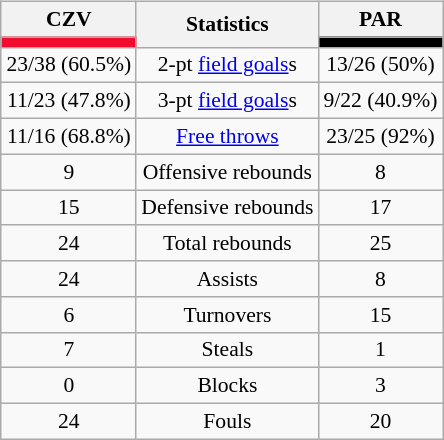<table style="width:100%;">
<tr>
<td valign=top align=right width=33%><br>













</td>
<td style="vertical-align:top; align:center; width:33%;"><br><table style="width:100%;">
<tr>
<td style="width=50%;"></td>
<td></td>
<td style="width=50%;"></td>
</tr>
</table>
<table class="wikitable" style="font-size:90%; text-align:center; margin:auto;" align=center>
<tr>
<th>CZV</th>
<th rowspan=2>Statistics</th>
<th>PAR</th>
</tr>
<tr>
<td style="background:#F20D2F;"></td>
<td style="background:#000000;"></td>
</tr>
<tr>
<td>23/38 (60.5%)</td>
<td>2-pt <a href='#'>field goals</a>s</td>
<td>13/26 (50%)</td>
</tr>
<tr>
<td>11/23 (47.8%)</td>
<td>3-pt <a href='#'>field goals</a>s</td>
<td>9/22 (40.9%)</td>
</tr>
<tr>
<td>11/16 (68.8%)</td>
<td><a href='#'>Free throws</a></td>
<td>23/25 (92%)</td>
</tr>
<tr>
<td>9</td>
<td>Offensive rebounds</td>
<td>8</td>
</tr>
<tr>
<td>15</td>
<td>Defensive rebounds</td>
<td>17</td>
</tr>
<tr>
<td>24</td>
<td>Total rebounds</td>
<td>25</td>
</tr>
<tr>
<td>24</td>
<td>Assists</td>
<td>8</td>
</tr>
<tr>
<td>6</td>
<td>Turnovers</td>
<td>15</td>
</tr>
<tr>
<td>7</td>
<td>Steals</td>
<td>1</td>
</tr>
<tr>
<td>0</td>
<td>Blocks</td>
<td>3</td>
</tr>
<tr>
<td>24</td>
<td>Fouls</td>
<td>20</td>
</tr>
</table>
</td>
<td style="vertical-align:top; align:left; width:33%;"><br>













</td>
</tr>
</table>
